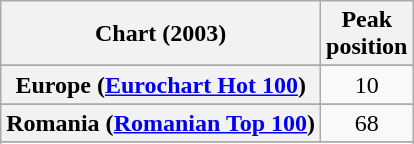<table class="wikitable sortable plainrowheaders" style="text-align:center">
<tr>
<th scope="col">Chart (2003)</th>
<th scope="col">Peak<br>position</th>
</tr>
<tr>
</tr>
<tr>
</tr>
<tr>
</tr>
<tr>
<th scope="row">Europe (<a href='#'>Eurochart Hot 100</a>)</th>
<td>10</td>
</tr>
<tr>
</tr>
<tr>
</tr>
<tr>
</tr>
<tr>
</tr>
<tr>
<th scope="row">Romania (<a href='#'>Romanian Top 100</a>)</th>
<td>68</td>
</tr>
<tr>
</tr>
<tr>
</tr>
<tr>
</tr>
</table>
